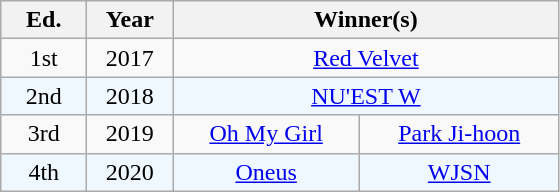<table class="wikitable" style="text-align:center">
<tr>
<th width="50">Ed.</th>
<th width="50">Year</th>
<th width="250" colspan="2">Winner(s)</th>
</tr>
<tr>
<td>1st</td>
<td>2017</td>
<td colspan="2"><a href='#'>Red Velvet</a></td>
</tr>
<tr style="background:#f0f8ff;">
<td>2nd</td>
<td>2018</td>
<td colspan="2"><a href='#'>NU'EST W</a></td>
</tr>
<tr>
<td>3rd</td>
<td>2019</td>
<td><a href='#'>Oh My Girl</a></td>
<td><a href='#'>Park Ji-hoon</a></td>
</tr>
<tr style="background:#f0f8ff;">
<td>4th</td>
<td>2020</td>
<td><a href='#'>Oneus</a></td>
<td><a href='#'>WJSN</a></td>
</tr>
</table>
